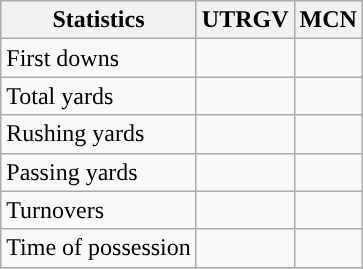<table class="wikitable" style="float:left">
<tr>
<th>Statistics</th>
<th>UTRGV</th>
<th>MCN</th>
</tr>
<tr>
<td>First downs</td>
<td></td>
<td></td>
</tr>
<tr>
<td>Total yards</td>
<td></td>
<td></td>
</tr>
<tr>
<td>Rushing yards</td>
<td></td>
<td></td>
</tr>
<tr>
<td>Passing yards</td>
<td></td>
<td></td>
</tr>
<tr>
<td>Turnovers</td>
<td></td>
<td></td>
</tr>
<tr>
<td>Time of possession</td>
<td></td>
<td></td>
</tr>
</table>
